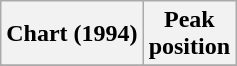<table class="wikitable">
<tr>
<th>Chart (1994)</th>
<th>Peak<br>position</th>
</tr>
<tr>
</tr>
</table>
